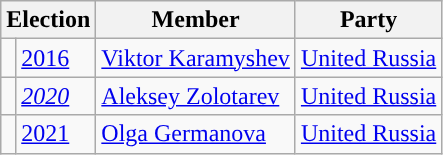<table class="wikitable">
<tr>
<th colspan="2">Election</th>
<th>Member</th>
<th>Party</th>
</tr>
<tr>
<td style="background-color: "></td>
<td><a href='#'>2016</a></td>
<td><a href='#'>Viktor Karamyshev</a></td>
<td><a href='#'>United Russia</a></td>
</tr>
<tr>
<td style="background-color: "></td>
<td><em><a href='#'>2020</a></em></td>
<td><a href='#'>Aleksey Zolotarev</a></td>
<td><a href='#'>United Russia</a></td>
</tr>
<tr>
<td style="background-color: "></td>
<td><a href='#'>2021</a></td>
<td><a href='#'>Olga Germanova</a></td>
<td><a href='#'>United Russia</a></td>
</tr>
</table>
